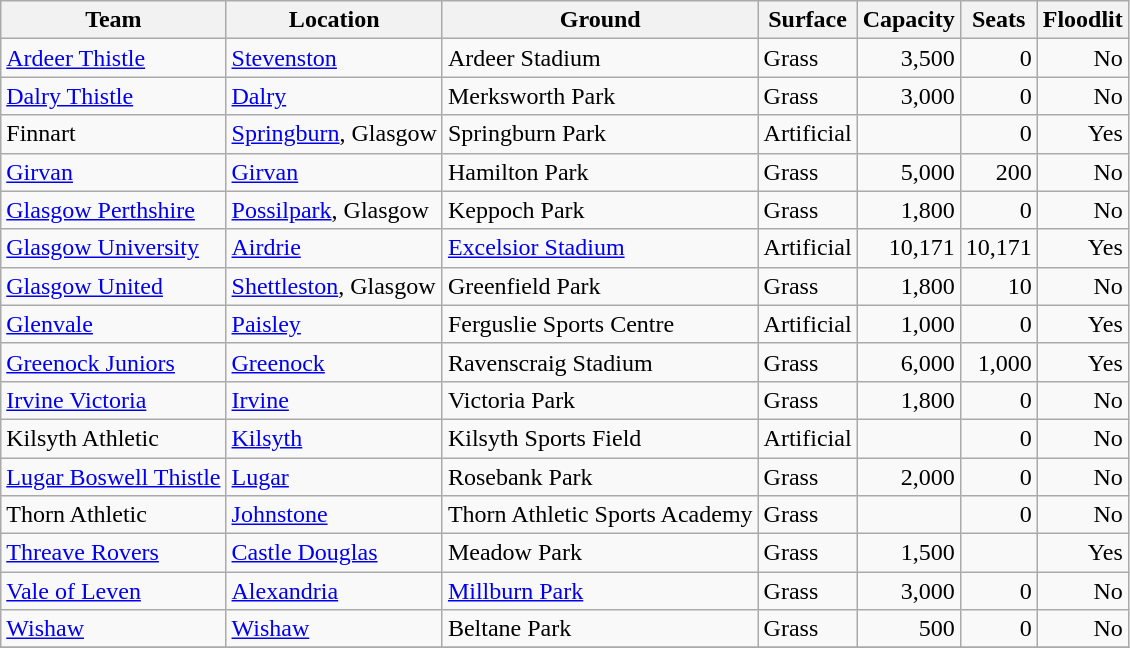<table class="wikitable sortable">
<tr>
<th>Team</th>
<th>Location</th>
<th>Ground</th>
<th>Surface</th>
<th data-sort-type="number">Capacity</th>
<th data-sort-type="number">Seats</th>
<th>Floodlit</th>
</tr>
<tr>
<td><a href='#'>Ardeer Thistle</a></td>
<td><a href='#'>Stevenston</a></td>
<td>Ardeer Stadium</td>
<td>Grass</td>
<td align=right>3,500</td>
<td align=right>0</td>
<td align=right>No</td>
</tr>
<tr>
<td><a href='#'>Dalry Thistle</a></td>
<td><a href='#'>Dalry</a></td>
<td>Merksworth Park</td>
<td>Grass</td>
<td align=right>3,000</td>
<td align=right>0</td>
<td align=right>No</td>
</tr>
<tr>
<td>Finnart</td>
<td><a href='#'>Springburn</a>, Glasgow</td>
<td>Springburn Park</td>
<td>Artificial</td>
<td align=right></td>
<td align=right>0</td>
<td align=right>Yes</td>
</tr>
<tr>
<td><a href='#'>Girvan</a> </td>
<td><a href='#'>Girvan</a></td>
<td>Hamilton Park</td>
<td>Grass</td>
<td align=right>5,000</td>
<td align=right>200</td>
<td align=right>No</td>
</tr>
<tr>
<td><a href='#'>Glasgow Perthshire</a></td>
<td><a href='#'>Possilpark</a>, Glasgow</td>
<td>Keppoch Park</td>
<td>Grass</td>
<td align=right>1,800</td>
<td align=right>0</td>
<td align=right>No</td>
</tr>
<tr>
<td><a href='#'>Glasgow University</a> </td>
<td><a href='#'>Airdrie</a></td>
<td><a href='#'>Excelsior Stadium</a></td>
<td>Artificial</td>
<td align=right>10,171</td>
<td align=right>10,171</td>
<td align=right>Yes</td>
</tr>
<tr>
<td><a href='#'>Glasgow United</a></td>
<td><a href='#'>Shettleston</a>, Glasgow</td>
<td>Greenfield Park</td>
<td>Grass</td>
<td align=right>1,800</td>
<td align=right>10</td>
<td align=right>No</td>
</tr>
<tr>
<td><a href='#'>Glenvale</a></td>
<td><a href='#'>Paisley</a></td>
<td>Ferguslie Sports Centre</td>
<td>Artificial</td>
<td align=right>1,000</td>
<td align=right>0</td>
<td align=right>Yes</td>
</tr>
<tr>
<td><a href='#'>Greenock Juniors</a></td>
<td><a href='#'>Greenock</a></td>
<td>Ravenscraig Stadium</td>
<td>Grass</td>
<td align=right>6,000</td>
<td align=right>1,000</td>
<td align=right>Yes</td>
</tr>
<tr>
<td><a href='#'>Irvine Victoria</a></td>
<td><a href='#'>Irvine</a></td>
<td>Victoria Park</td>
<td>Grass</td>
<td align=right>1,800</td>
<td align=right>0</td>
<td align=right>No</td>
</tr>
<tr>
<td>Kilsyth Athletic</td>
<td><a href='#'>Kilsyth</a></td>
<td>Kilsyth Sports Field</td>
<td>Artificial</td>
<td align=right></td>
<td align=right>0</td>
<td align=right>No</td>
</tr>
<tr>
<td><a href='#'>Lugar Boswell Thistle</a></td>
<td><a href='#'>Lugar</a></td>
<td>Rosebank Park</td>
<td>Grass</td>
<td align=right>2,000</td>
<td align=right>0</td>
<td align=right>No</td>
</tr>
<tr>
<td>Thorn Athletic</td>
<td><a href='#'>Johnstone</a></td>
<td>Thorn Athletic Sports Academy</td>
<td>Grass</td>
<td align=right></td>
<td align=right>0</td>
<td align=right>No</td>
</tr>
<tr>
<td><a href='#'>Threave Rovers</a> </td>
<td><a href='#'>Castle Douglas</a></td>
<td>Meadow Park</td>
<td>Grass</td>
<td align=right>1,500</td>
<td align=right></td>
<td align=right>Yes</td>
</tr>
<tr>
<td><a href='#'>Vale of Leven</a></td>
<td><a href='#'>Alexandria</a></td>
<td><a href='#'>Millburn Park</a></td>
<td>Grass</td>
<td align=right>3,000</td>
<td align=right>0</td>
<td align=right>No</td>
</tr>
<tr>
<td><a href='#'>Wishaw</a></td>
<td><a href='#'>Wishaw</a></td>
<td>Beltane Park</td>
<td>Grass</td>
<td align=right>500</td>
<td align=right>0</td>
<td align=right>No</td>
</tr>
<tr>
</tr>
</table>
